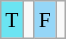<table class="wikitable" style="margin:0.5em auto; font-size:90%; line-height:1.25em;">
<tr>
<td style="background-color:#6be4f2;text-align:center;">T</td>
<td></td>
<td style="background-color:#95d6f7;text-align:center;">F</td>
<td></td>
</tr>
</table>
